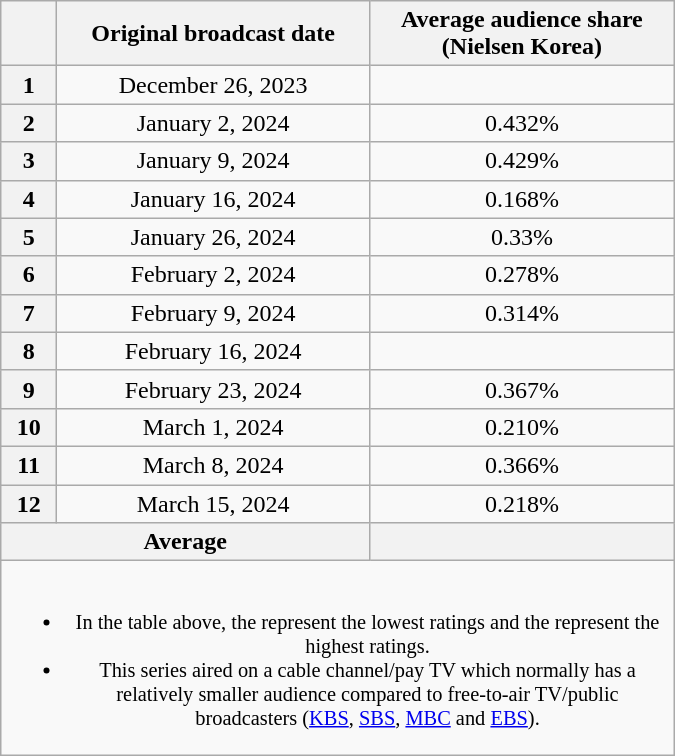<table class="wikitable" style="width:450px; text-align:center">
<tr>
<th scope="col"></th>
<th scope="col">Original broadcast date</th>
<th scope="col">Average audience share<br>(Nielsen Korea)</th>
</tr>
<tr>
<th scope="row">1</th>
<td>December 26, 2023</td>
<td><strong></strong> </td>
</tr>
<tr>
<th scope="row">2</th>
<td>January 2, 2024</td>
<td>0.432% </td>
</tr>
<tr>
<th scope="row">3</th>
<td>January 9, 2024</td>
<td>0.429% </td>
</tr>
<tr>
<th scope="row">4</th>
<td>January 16, 2024</td>
<td>0.168% </td>
</tr>
<tr>
<th scope="row">5</th>
<td>January 26, 2024</td>
<td>0.33% </td>
</tr>
<tr>
<th scope="row">6</th>
<td>February 2, 2024</td>
<td>0.278% </td>
</tr>
<tr>
<th scope="row">7</th>
<td>February 9, 2024</td>
<td>0.314% </td>
</tr>
<tr>
<th scope="row">8</th>
<td>February 16, 2024</td>
<td><strong></strong> </td>
</tr>
<tr>
<th scope="row">9</th>
<td>February 23, 2024</td>
<td>0.367% </td>
</tr>
<tr>
<th scope="row">10</th>
<td>March 1, 2024</td>
<td>0.210% </td>
</tr>
<tr>
<th scope="row">11</th>
<td>March 8, 2024</td>
<td>0.366% </td>
</tr>
<tr>
<th scope="row">12</th>
<td>March 15, 2024</td>
<td>0.218% </td>
</tr>
<tr>
<th scope="row" colspan="2">Average</th>
<th></th>
</tr>
<tr>
<td colspan="4" style="font-size:85%"><br><ul><li>In the table above, the <strong></strong> represent the lowest ratings and the <strong></strong> represent the highest ratings.</li><li>This series aired on a cable channel/pay TV which normally has a relatively smaller audience compared to free-to-air TV/public broadcasters (<a href='#'>KBS</a>, <a href='#'>SBS</a>, <a href='#'>MBC</a> and <a href='#'>EBS</a>).</li></ul></td>
</tr>
</table>
